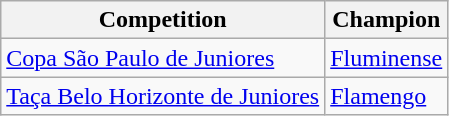<table class="wikitable">
<tr>
<th>Competition</th>
<th>Champion</th>
</tr>
<tr>
<td><a href='#'>Copa São Paulo de Juniores</a></td>
<td><a href='#'>Fluminense</a></td>
</tr>
<tr>
<td><a href='#'>Taça Belo Horizonte de Juniores</a></td>
<td><a href='#'>Flamengo</a></td>
</tr>
</table>
